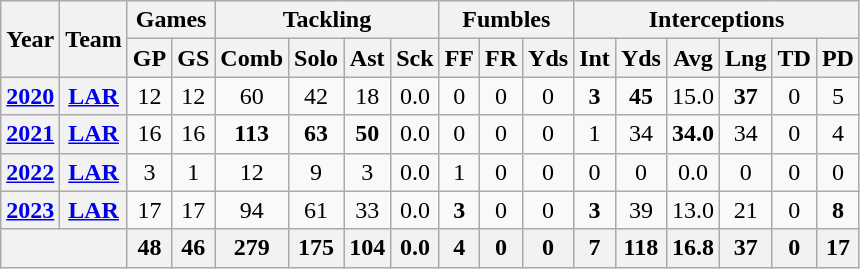<table class="wikitable"  style="text-align:center; width:45%;">
<tr>
<th rowspan="2">Year</th>
<th rowspan="2">Team</th>
<th colspan="2">Games</th>
<th colspan="4">Tackling</th>
<th colspan="3">Fumbles</th>
<th colspan="6">Interceptions</th>
</tr>
<tr>
<th>GP</th>
<th>GS</th>
<th>Comb</th>
<th>Solo</th>
<th>Ast</th>
<th>Sck</th>
<th>FF</th>
<th>FR</th>
<th>Yds</th>
<th>Int</th>
<th>Yds</th>
<th>Avg</th>
<th>Lng</th>
<th>TD</th>
<th>PD</th>
</tr>
<tr>
<th><a href='#'>2020</a></th>
<th><a href='#'>LAR</a></th>
<td>12</td>
<td>12</td>
<td>60</td>
<td>42</td>
<td>18</td>
<td>0.0</td>
<td>0</td>
<td>0</td>
<td>0</td>
<td><strong>3</strong></td>
<td><strong>45</strong></td>
<td>15.0</td>
<td><strong>37</strong></td>
<td>0</td>
<td>5</td>
</tr>
<tr>
<th><a href='#'>2021</a></th>
<th><a href='#'>LAR</a></th>
<td>16</td>
<td>16</td>
<td><strong>113</strong></td>
<td><strong>63</strong></td>
<td><strong>50</strong></td>
<td>0.0</td>
<td>0</td>
<td>0</td>
<td>0</td>
<td>1</td>
<td>34</td>
<td><strong>34.0</strong></td>
<td>34</td>
<td>0</td>
<td>4</td>
</tr>
<tr>
<th><a href='#'>2022</a></th>
<th><a href='#'>LAR</a></th>
<td>3</td>
<td>1</td>
<td>12</td>
<td>9</td>
<td>3</td>
<td>0.0</td>
<td>1</td>
<td>0</td>
<td>0</td>
<td>0</td>
<td>0</td>
<td>0.0</td>
<td>0</td>
<td>0</td>
<td>0</td>
</tr>
<tr>
<th><a href='#'>2023</a></th>
<th><a href='#'>LAR</a></th>
<td>17</td>
<td>17</td>
<td>94</td>
<td>61</td>
<td>33</td>
<td>0.0</td>
<td><strong>3</strong></td>
<td>0</td>
<td>0</td>
<td><strong>3</strong></td>
<td>39</td>
<td>13.0</td>
<td>21</td>
<td>0</td>
<td><strong>8</strong></td>
</tr>
<tr>
<th colspan="2"></th>
<th>48</th>
<th>46</th>
<th>279</th>
<th>175</th>
<th>104</th>
<th>0.0</th>
<th>4</th>
<th>0</th>
<th>0</th>
<th>7</th>
<th>118</th>
<th>16.8</th>
<th>37</th>
<th>0</th>
<th>17</th>
</tr>
</table>
